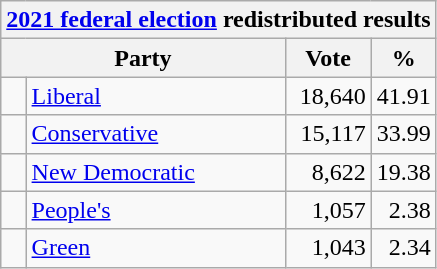<table class="wikitable">
<tr>
<th colspan="4"><a href='#'>2021 federal election</a> redistributed results</th>
</tr>
<tr>
<th bgcolor="#DDDDFF" width="130px" colspan="2">Party</th>
<th bgcolor="#DDDDFF" width="50px">Vote</th>
<th bgcolor="#DDDDFF" width="30px">%</th>
</tr>
<tr>
<td> </td>
<td><a href='#'>Liberal</a></td>
<td align=right>18,640</td>
<td align=right>41.91</td>
</tr>
<tr>
<td> </td>
<td><a href='#'>Conservative</a></td>
<td align=right>15,117</td>
<td align=right>33.99</td>
</tr>
<tr>
<td> </td>
<td><a href='#'>New Democratic</a></td>
<td align=right>8,622</td>
<td align=right>19.38</td>
</tr>
<tr>
<td> </td>
<td><a href='#'>People's</a></td>
<td align=right>1,057</td>
<td align=right>2.38</td>
</tr>
<tr>
<td> </td>
<td><a href='#'>Green</a></td>
<td align=right>1,043</td>
<td align=right>2.34</td>
</tr>
</table>
